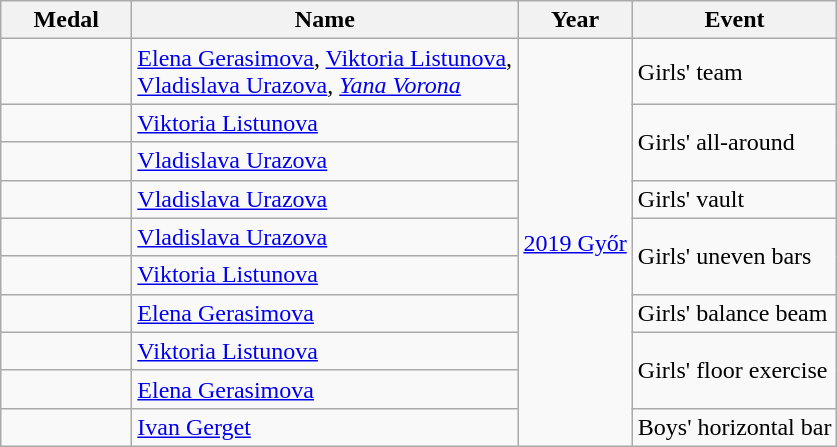<table class="wikitable sortable">
<tr>
<th style="width:5em;">Medal</th>
<th width=250>Name</th>
<th>Year</th>
<th>Event</th>
</tr>
<tr>
<td></td>
<td><a href='#'>Elena Gerasimova</a>, <a href='#'>Viktoria Listunova</a>, <a href='#'>Vladislava Urazova</a>, <em><a href='#'>Yana Vorona</a></em></td>
<td rowspan="10"> <a href='#'>2019 Győr</a></td>
<td>Girls' team</td>
</tr>
<tr>
<td></td>
<td><a href='#'>Viktoria Listunova</a></td>
<td rowspan="2">Girls' all-around</td>
</tr>
<tr>
<td></td>
<td><a href='#'>Vladislava Urazova</a></td>
</tr>
<tr>
<td></td>
<td><a href='#'>Vladislava Urazova</a></td>
<td>Girls' vault</td>
</tr>
<tr>
<td></td>
<td><a href='#'>Vladislava Urazova</a></td>
<td rowspan="2">Girls' uneven bars</td>
</tr>
<tr>
<td></td>
<td><a href='#'>Viktoria Listunova</a></td>
</tr>
<tr>
<td></td>
<td><a href='#'>Elena Gerasimova</a></td>
<td>Girls' balance beam</td>
</tr>
<tr>
<td></td>
<td><a href='#'>Viktoria Listunova</a></td>
<td rowspan="2">Girls' floor exercise</td>
</tr>
<tr>
<td></td>
<td><a href='#'>Elena Gerasimova</a></td>
</tr>
<tr>
<td></td>
<td><a href='#'>Ivan Gerget</a></td>
<td>Boys' horizontal bar</td>
</tr>
</table>
